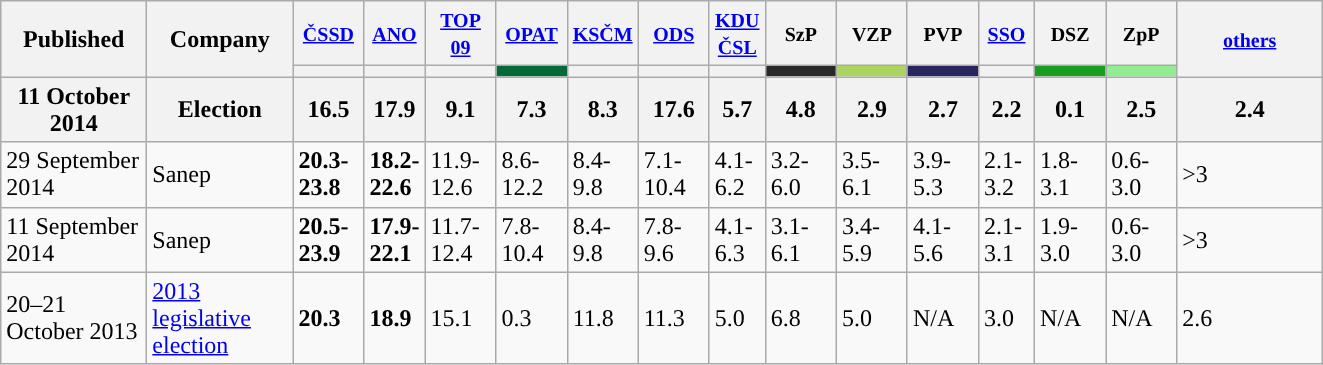<table class="wikitable" style="text-align:left;">
<tr>
<th style="width:90px;" rowspan="2">Published</th>
<th style="width:90px;" rowspan="2">Company</th>
<th style="width:40px"><a href='#'><small>ČSSD</small></a></th>
<th style="width:30px"><a href='#'><small>ANO</small></a></th>
<th style="width:40px"><a href='#'><small>TOP 09</small></a></th>
<th style="width:40px"><a href='#'><small>OPAT</small></a><br></th>
<th style="width:40px"><a href='#'><small>KSČM</small></a></th>
<th style="width:40px"><a href='#'><small>ODS</small></a></th>
<th style="width:30px"><a href='#'><small>KDU<br>ČSL</small></a></th>
<th style="width:30px"><small>SzP</small></th>
<th style="width:30px"><small>VZP</small></th>
<th style="width:30px"><small>PVP</small></th>
<th style="width:30px"><a href='#'><small>SSO</small></a></th>
<th style="width:30px"><small>DSZ</small></th>
<th style="width:30px"><small>ZpP</small></th>
<th style="width:90px;" rowspan="2"><a href='#'><small>others</small></a></th>
</tr>
<tr>
<th style="background:"></th>
<th style="background:"></th>
<th style="background:"></th>
<th style="background:#036937; width:40px;"></th>
<th style="background:"></th>
<th style="background:"></th>
<th style="background:"></th>
<th style="background:#292829; width:40px;"></th>
<th style="background:#ACD55F; width:40px;"></th>
<th style="background:#272660; width:40px;"></th>
<th style="background:"></th>
<th style="background:#179E1E; width:40px;"></th>
<th style="background:#90EE90; width:40px;"></th>
</tr>
<tr>
<th>11 October 2014</th>
<th>Election</th>
<th>16.5</th>
<th><strong>17.9</strong></th>
<th>9.1</th>
<th>7.3</th>
<th>8.3</th>
<th><strong>17.6</strong></th>
<th>5.7</th>
<th>4.8</th>
<th>2.9</th>
<th>2.7</th>
<th>2.2</th>
<th>0.1</th>
<th>2.5</th>
<th>2.4</th>
</tr>
<tr>
<td>29 September 2014</td>
<td>Sanep</td>
<td><strong>20.3-23.8</strong></td>
<td><strong>18.2-22.6</strong></td>
<td>11.9-12.6</td>
<td>8.6-12.2</td>
<td>8.4-9.8</td>
<td>7.1-10.4</td>
<td>4.1-6.2</td>
<td>3.2-6.0</td>
<td>3.5-6.1</td>
<td>3.9-5.3</td>
<td>2.1-3.2</td>
<td>1.8-3.1</td>
<td>0.6-3.0</td>
<td>>3</td>
</tr>
<tr>
<td>11 September 2014</td>
<td>Sanep</td>
<td><strong>20.5-23.9</strong></td>
<td><strong>17.9-22.1</strong></td>
<td>11.7-12.4</td>
<td>7.8-10.4</td>
<td>8.4-9.8</td>
<td>7.8-9.6</td>
<td>4.1-6.3</td>
<td>3.1-6.1</td>
<td>3.4-5.9</td>
<td>4.1-5.6</td>
<td>2.1-3.1</td>
<td>1.9-3.0</td>
<td>0.6-3.0</td>
<td>>3</td>
</tr>
<tr>
<td>20–21 October 2013</td>
<td><a href='#'>2013 legislative election</a></td>
<td><strong>20.3</strong></td>
<td><strong>18.9</strong></td>
<td>15.1</td>
<td>0.3</td>
<td>11.8</td>
<td>11.3</td>
<td>5.0</td>
<td>6.8</td>
<td>5.0</td>
<td>N/A</td>
<td>3.0</td>
<td>N/A</td>
<td>N/A</td>
<td>2.6</td>
</tr>
</table>
